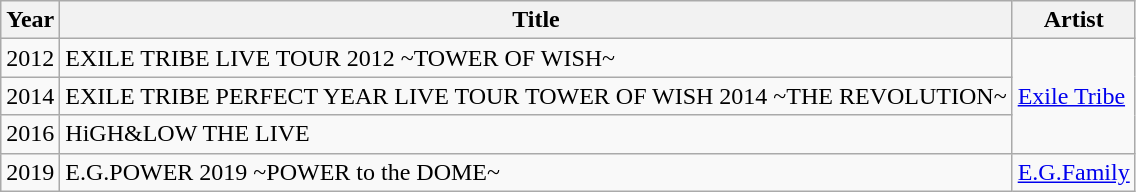<table class="wikitable">
<tr>
<th>Year</th>
<th>Title</th>
<th>Artist</th>
</tr>
<tr>
<td>2012</td>
<td>EXILE TRIBE LIVE TOUR 2012 ~TOWER OF WISH~</td>
<td rowspan="3"><a href='#'>Exile Tribe</a></td>
</tr>
<tr>
<td>2014</td>
<td>EXILE TRIBE PERFECT YEAR LIVE TOUR TOWER OF WISH 2014 ~THE REVOLUTION~</td>
</tr>
<tr>
<td>2016</td>
<td>HiGH&LOW THE LIVE</td>
</tr>
<tr>
<td>2019</td>
<td>E.G.POWER 2019 ~POWER to the DOME~</td>
<td><a href='#'>E.G.Family</a></td>
</tr>
</table>
